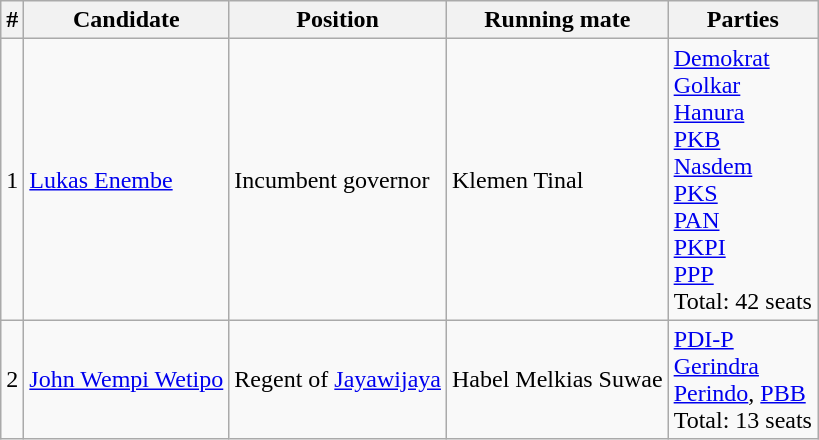<table class="wikitable">
<tr>
<th>#</th>
<th>Candidate</th>
<th>Position</th>
<th>Running mate</th>
<th>Parties</th>
</tr>
<tr>
<td>1</td>
<td><a href='#'>Lukas Enembe</a></td>
<td>Incumbent governor</td>
<td>Klemen Tinal</td>
<td><a href='#'>Demokrat</a><br><a href='#'>Golkar</a><br><a href='#'>Hanura</a><br><a href='#'>PKB</a><br><a href='#'>Nasdem</a><br><a href='#'>PKS</a><br><a href='#'>PAN</a><br><a href='#'>PKPI</a><br><a href='#'>PPP</a><br>Total: 42 seats</td>
</tr>
<tr>
<td>2</td>
<td><a href='#'>John Wempi Wetipo</a></td>
<td>Regent of <a href='#'>Jayawijaya</a></td>
<td>Habel Melkias Suwae</td>
<td><a href='#'>PDI-P</a><br><a href='#'>Gerindra</a><br><a href='#'>Perindo</a>, <a href='#'>PBB</a><br>Total: 13 seats</td>
</tr>
</table>
